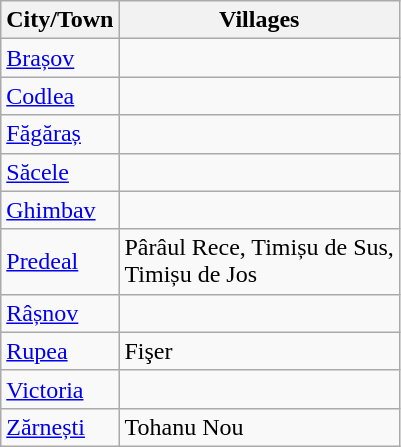<table class="wikitable">
<tr>
<th colspan=1>City/Town</th>
<th colspan=3>Villages</th>
</tr>
<tr>
<td><a href='#'>Brașov</a></td>
<td></td>
</tr>
<tr>
<td><a href='#'>Codlea</a></td>
<td></td>
</tr>
<tr>
<td><a href='#'>Făgăraș</a></td>
<td></td>
</tr>
<tr>
<td><a href='#'>Săcele</a></td>
<td></td>
</tr>
<tr>
<td><a href='#'>Ghimbav</a></td>
<td></td>
</tr>
<tr>
<td><a href='#'>Predeal</a></td>
<td>Pârâul Rece, Timișu de Sus,<br>Timișu de Jos</td>
</tr>
<tr>
<td><a href='#'>Râșnov</a></td>
<td></td>
</tr>
<tr>
<td><a href='#'>Rupea</a></td>
<td>Fişer</td>
</tr>
<tr>
<td><a href='#'>Victoria</a></td>
<td></td>
</tr>
<tr>
<td><a href='#'>Zărnești</a></td>
<td>Tohanu Nou</td>
</tr>
</table>
